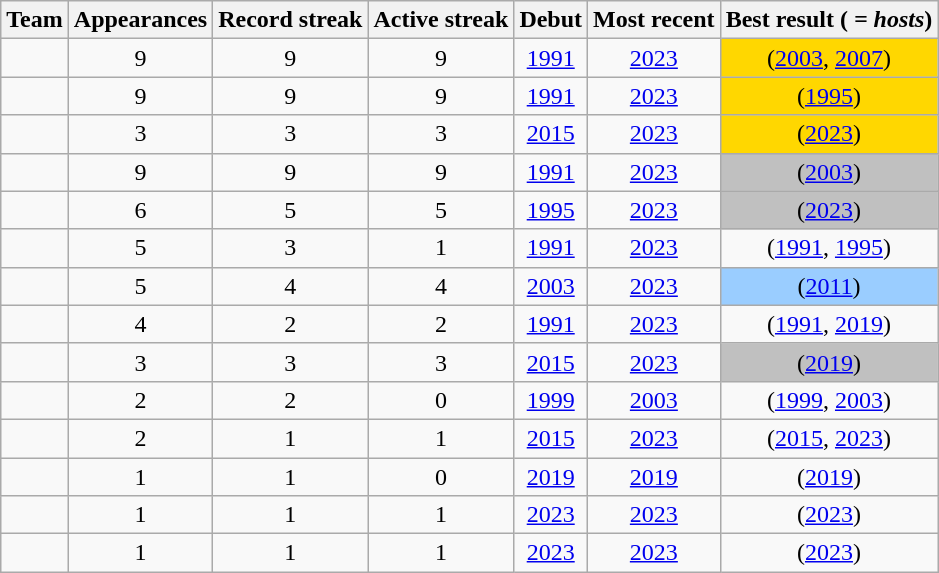<table class="wikitable sortable" style="text-align: center">
<tr>
<th>Team</th>
<th>Appearances</th>
<th>Record streak</th>
<th>Active streak</th>
<th>Debut</th>
<th>Most recent</th>
<th>Best result (<em> = hosts</em>)</th>
</tr>
<tr>
<td align=left></td>
<td>9</td>
<td>9</td>
<td>9</td>
<td><a href='#'>1991</a></td>
<td><a href='#'>2023</a></td>
<td bgcolor=gold> (<a href='#'>2003</a>, <a href='#'>2007</a>)</td>
</tr>
<tr>
<td align=left></td>
<td>9</td>
<td>9</td>
<td>9</td>
<td><a href='#'>1991</a></td>
<td><a href='#'>2023</a></td>
<td bgcolor=gold> (<a href='#'>1995</a>)</td>
</tr>
<tr>
<td align=left></td>
<td>3</td>
<td>3</td>
<td>3</td>
<td><a href='#'>2015</a></td>
<td><a href='#'>2023</a></td>
<td bgcolor=gold> (<a href='#'>2023</a>)</td>
</tr>
<tr>
<td align=left></td>
<td>9</td>
<td>9</td>
<td>9</td>
<td><a href='#'>1991</a></td>
<td><a href='#'>2023</a></td>
<td bgcolor=silver> (<a href='#'>2003</a>)</td>
</tr>
<tr>
<td align=left></td>
<td>6</td>
<td>5</td>
<td>5</td>
<td><a href='#'>1995</a></td>
<td><a href='#'>2023</a></td>
<td bgcolor=silver> (<a href='#'>2023</a>)</td>
</tr>
<tr>
<td align=left></td>
<td>5</td>
<td>3</td>
<td>1</td>
<td><a href='#'>1991</a></td>
<td><a href='#'>2023</a></td>
<td> (<a href='#'>1991</a>, <a href='#'>1995</a>)</td>
</tr>
<tr>
<td align=left></td>
<td>5</td>
<td>4</td>
<td>4</td>
<td><a href='#'>2003</a></td>
<td><a href='#'>2023</a></td>
<td bgcolor=#9acdff> (<a href='#'>2011</a>)</td>
</tr>
<tr>
<td align=left></td>
<td>4</td>
<td>2</td>
<td>2</td>
<td><a href='#'>1991</a></td>
<td><a href='#'>2023</a></td>
<td> (<a href='#'>1991</a>, <a href='#'>2019</a>)</td>
</tr>
<tr>
<td align=left></td>
<td>3</td>
<td>3</td>
<td>3</td>
<td><a href='#'>2015</a></td>
<td><a href='#'>2023</a></td>
<td bgcolor=silver> (<a href='#'>2019</a>)</td>
</tr>
<tr>
<td align=left></td>
<td>2</td>
<td>2</td>
<td>0</td>
<td><a href='#'>1999</a></td>
<td><a href='#'>2003</a></td>
<td> (<a href='#'>1999</a>, <a href='#'>2003</a>)</td>
</tr>
<tr>
<td align=left></td>
<td>2</td>
<td>1</td>
<td>1</td>
<td><a href='#'>2015</a></td>
<td><a href='#'>2023</a></td>
<td> (<a href='#'>2015</a>, <a href='#'>2023</a>)</td>
</tr>
<tr>
<td align=left></td>
<td>1</td>
<td>1</td>
<td>0</td>
<td><a href='#'>2019</a></td>
<td><a href='#'>2019</a></td>
<td> (<a href='#'>2019</a>)</td>
</tr>
<tr>
<td align=left></td>
<td>1</td>
<td>1</td>
<td>1</td>
<td><a href='#'>2023</a></td>
<td><a href='#'>2023</a></td>
<td> (<a href='#'>2023</a>)</td>
</tr>
<tr>
<td align=left></td>
<td>1</td>
<td>1</td>
<td>1</td>
<td><a href='#'>2023</a></td>
<td><a href='#'>2023</a></td>
<td> (<a href='#'>2023</a>)</td>
</tr>
</table>
